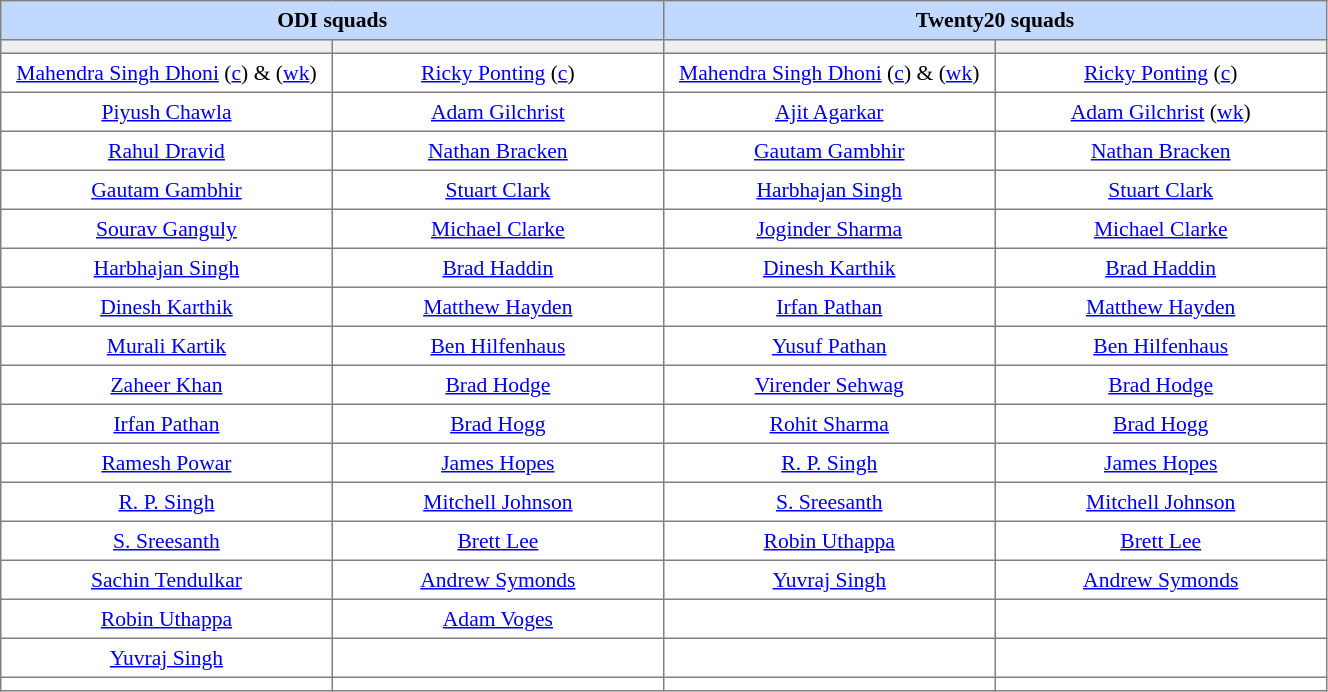<table border="1" cellpadding="4" cellspacing="0" style="text-align:center; font-size:90%; border-collapse:collapse;" width=70%>
<tr style="background:#C1D8FF;">
<th colspan=2>ODI squads</th>
<th colspan=2>Twenty20 squads</th>
</tr>
<tr bgcolor="#efefef">
<th width=15%></th>
<th width=15%></th>
<th width=15%></th>
<th width=15%></th>
</tr>
<tr>
<td><a href='#'>Mahendra Singh Dhoni</a> (<a href='#'>c</a>) & (<a href='#'>wk</a>)</td>
<td><a href='#'>Ricky Ponting</a> (<a href='#'>c</a>)</td>
<td><a href='#'>Mahendra Singh Dhoni</a> (<a href='#'>c</a>) & (<a href='#'>wk</a>)</td>
<td><a href='#'>Ricky Ponting</a> (<a href='#'>c</a>)</td>
</tr>
<tr>
<td><a href='#'>Piyush Chawla</a></td>
<td><a href='#'>Adam Gilchrist</a></td>
<td><a href='#'>Ajit Agarkar</a></td>
<td><a href='#'>Adam Gilchrist</a> (<a href='#'>wk</a>)</td>
</tr>
<tr>
<td><a href='#'>Rahul Dravid</a></td>
<td><a href='#'>Nathan Bracken</a></td>
<td><a href='#'>Gautam Gambhir</a></td>
<td><a href='#'>Nathan Bracken</a></td>
</tr>
<tr>
<td><a href='#'>Gautam Gambhir</a></td>
<td><a href='#'>Stuart Clark</a></td>
<td><a href='#'>Harbhajan Singh</a></td>
<td><a href='#'>Stuart Clark</a></td>
</tr>
<tr>
<td><a href='#'>Sourav Ganguly</a></td>
<td><a href='#'>Michael Clarke</a></td>
<td><a href='#'>Joginder Sharma</a></td>
<td><a href='#'>Michael Clarke</a></td>
</tr>
<tr>
<td><a href='#'>Harbhajan Singh</a></td>
<td><a href='#'>Brad Haddin</a></td>
<td><a href='#'>Dinesh Karthik</a></td>
<td><a href='#'>Brad Haddin</a></td>
</tr>
<tr>
<td><a href='#'>Dinesh Karthik</a></td>
<td><a href='#'>Matthew Hayden</a></td>
<td><a href='#'>Irfan Pathan</a></td>
<td><a href='#'>Matthew Hayden</a></td>
</tr>
<tr>
<td><a href='#'>Murali Kartik</a></td>
<td><a href='#'>Ben Hilfenhaus</a></td>
<td><a href='#'>Yusuf Pathan</a></td>
<td><a href='#'>Ben Hilfenhaus</a></td>
</tr>
<tr>
<td><a href='#'>Zaheer Khan</a></td>
<td><a href='#'>Brad Hodge</a></td>
<td><a href='#'>Virender Sehwag</a></td>
<td><a href='#'>Brad Hodge</a></td>
</tr>
<tr>
<td><a href='#'>Irfan Pathan</a></td>
<td><a href='#'>Brad Hogg</a></td>
<td><a href='#'>Rohit Sharma</a></td>
<td><a href='#'>Brad Hogg</a></td>
</tr>
<tr>
<td><a href='#'>Ramesh Powar</a></td>
<td><a href='#'>James Hopes</a></td>
<td><a href='#'>R. P. Singh</a></td>
<td><a href='#'>James Hopes</a></td>
</tr>
<tr>
<td><a href='#'>R. P. Singh</a></td>
<td><a href='#'>Mitchell Johnson</a></td>
<td><a href='#'>S. Sreesanth</a></td>
<td><a href='#'>Mitchell Johnson</a></td>
</tr>
<tr>
<td><a href='#'>S. Sreesanth</a></td>
<td><a href='#'>Brett Lee</a></td>
<td><a href='#'>Robin Uthappa</a></td>
<td><a href='#'>Brett Lee</a></td>
</tr>
<tr>
<td><a href='#'>Sachin Tendulkar</a></td>
<td><a href='#'>Andrew Symonds</a></td>
<td><a href='#'>Yuvraj Singh</a></td>
<td><a href='#'>Andrew Symonds</a></td>
</tr>
<tr>
<td><a href='#'>Robin Uthappa</a></td>
<td><a href='#'>Adam Voges</a></td>
<td></td>
<td></td>
</tr>
<tr>
<td><a href='#'>Yuvraj Singh</a></td>
<td></td>
<td></td>
<td></td>
</tr>
<tr>
<td></td>
<td></td>
<td></td>
<td></td>
</tr>
</table>
